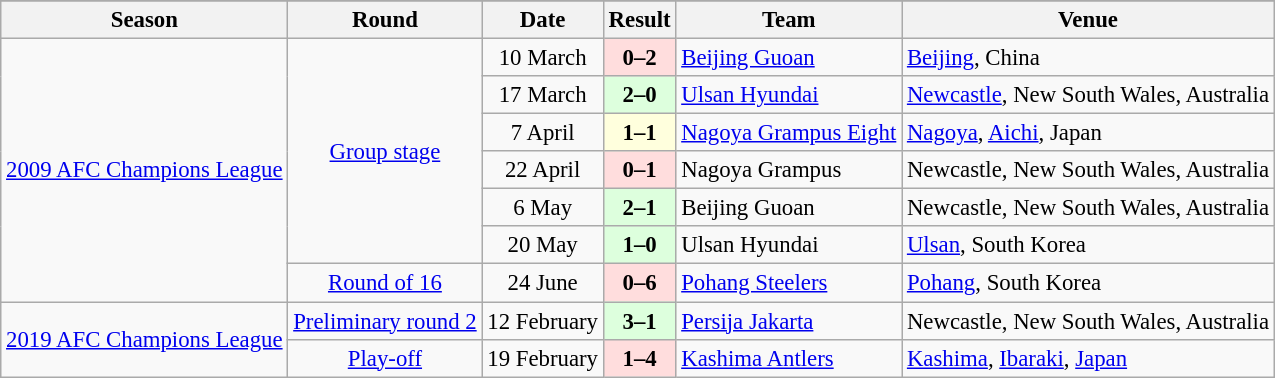<table class="wikitable"  style="font-size:95%; text-align: center;">
<tr>
</tr>
<tr>
<th>Season</th>
<th>Round</th>
<th>Date</th>
<th>Result</th>
<th>Team</th>
<th>Venue</th>
</tr>
<tr>
<td rowspan="7"><a href='#'>2009 AFC Champions League</a></td>
<td rowspan="6"><a href='#'>Group stage</a></td>
<td>10 March</td>
<td bgcolor=#ffdddd align=center><strong>0–2</strong></td>
<td align=left> <a href='#'>Beijing Guoan</a></td>
<td align=left><a href='#'>Beijing</a>, China</td>
</tr>
<tr>
<td>17 March</td>
<td bgcolor=#ddffdd align=center><strong>2–0</strong></td>
<td align=left> <a href='#'>Ulsan Hyundai</a></td>
<td align=left><a href='#'>Newcastle</a>, New South Wales, Australia</td>
</tr>
<tr>
<td>7 April</td>
<td bgcolor=#ffffdd align=center><strong>1–1</strong></td>
<td align=left> <a href='#'>Nagoya Grampus Eight</a></td>
<td align=left><a href='#'>Nagoya</a>, <a href='#'>Aichi</a>, Japan</td>
</tr>
<tr>
<td>22 April</td>
<td bgcolor=#ffdddd align=center><strong>0–1</strong></td>
<td align=left> Nagoya Grampus</td>
<td align=left>Newcastle, New South Wales, Australia</td>
</tr>
<tr>
<td>6 May</td>
<td bgcolor=#ddffdd align=center><strong>2–1</strong></td>
<td align=left> Beijing Guoan</td>
<td align=left>Newcastle, New South Wales, Australia</td>
</tr>
<tr>
<td>20 May</td>
<td bgcolor=#ddffdd align=center><strong>1–0</strong></td>
<td align=left> Ulsan Hyundai</td>
<td align=left><a href='#'>Ulsan</a>, South Korea</td>
</tr>
<tr>
<td><a href='#'>Round of 16</a></td>
<td>24 June</td>
<td bgcolor=#ffdddd align=center><strong>0–6</strong></td>
<td align=left> <a href='#'>Pohang Steelers</a></td>
<td align=left><a href='#'>Pohang</a>, South Korea</td>
</tr>
<tr>
<td rowspan="2"><a href='#'>2019 AFC Champions League</a></td>
<td><a href='#'>Preliminary round 2</a></td>
<td>12 February</td>
<td bgcolor=#ddffdd align=center><strong>3–1</strong></td>
<td align=left> <a href='#'>Persija Jakarta</a></td>
<td align=left>Newcastle, New South Wales, Australia</td>
</tr>
<tr>
<td><a href='#'>Play-off</a></td>
<td>19 February</td>
<td bgcolor=#ffdddd align=center><strong>1–4</strong></td>
<td align=left> <a href='#'>Kashima Antlers</a></td>
<td align=left><a href='#'>Kashima</a>, <a href='#'>Ibaraki</a>, <a href='#'>Japan</a></td>
</tr>
</table>
